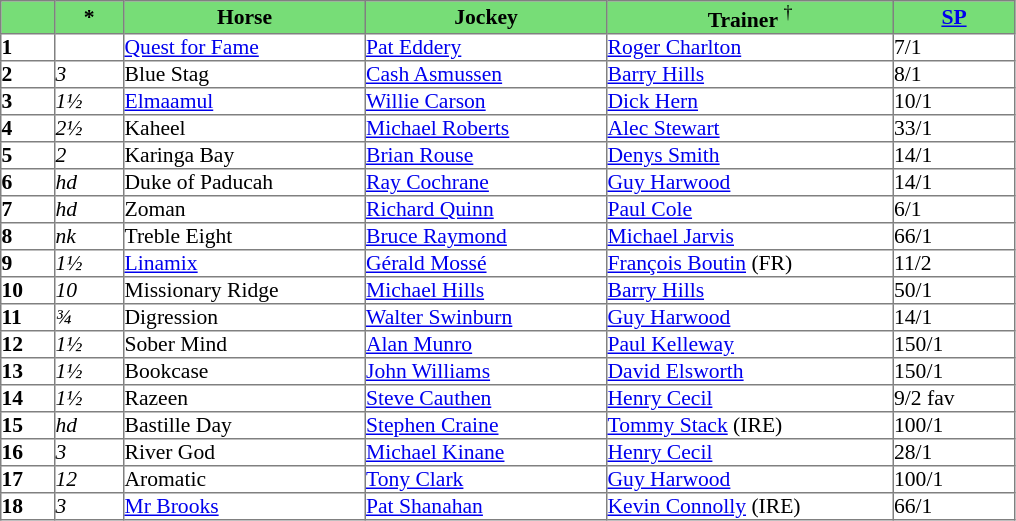<table border="1" cellpadding="0" style="border-collapse: collapse; font-size:90%">
<tr bgcolor="#77dd77" align="center">
<td width="35px"></td>
<td width="45px"><strong>*</strong></td>
<td width="160px"><strong>Horse</strong></td>
<td width="160px"><strong>Jockey</strong></td>
<td width="190px"><strong>Trainer</strong> <sup>†</sup></td>
<td width="80px"><strong><a href='#'>SP</a></strong></td>
</tr>
<tr>
<td><strong>1</strong></td>
<td></td>
<td><a href='#'>Quest for Fame</a></td>
<td><a href='#'>Pat Eddery</a></td>
<td><a href='#'>Roger Charlton</a></td>
<td>7/1</td>
</tr>
<tr>
<td><strong>2</strong></td>
<td><em>3</em></td>
<td>Blue Stag</td>
<td><a href='#'>Cash Asmussen</a></td>
<td><a href='#'>Barry Hills</a></td>
<td>8/1</td>
</tr>
<tr>
<td><strong>3</strong></td>
<td><em>1½</em></td>
<td><a href='#'>Elmaamul</a></td>
<td><a href='#'>Willie Carson</a></td>
<td><a href='#'>Dick Hern</a></td>
<td>10/1</td>
</tr>
<tr>
<td><strong>4</strong></td>
<td><em>2½</em></td>
<td>Kaheel</td>
<td><a href='#'>Michael Roberts</a></td>
<td><a href='#'>Alec Stewart</a></td>
<td>33/1</td>
</tr>
<tr>
<td><strong>5</strong></td>
<td><em>2</em></td>
<td>Karinga Bay</td>
<td><a href='#'>Brian Rouse</a></td>
<td><a href='#'>Denys Smith</a></td>
<td>14/1</td>
</tr>
<tr>
<td><strong>6</strong></td>
<td><em>hd</em></td>
<td>Duke of Paducah</td>
<td><a href='#'>Ray Cochrane</a></td>
<td><a href='#'>Guy Harwood</a></td>
<td>14/1</td>
</tr>
<tr>
<td><strong>7</strong></td>
<td><em>hd</em></td>
<td>Zoman</td>
<td><a href='#'>Richard Quinn</a></td>
<td><a href='#'>Paul Cole</a></td>
<td>6/1</td>
</tr>
<tr>
<td><strong>8</strong></td>
<td><em>nk</em></td>
<td>Treble Eight</td>
<td><a href='#'>Bruce Raymond</a></td>
<td><a href='#'>Michael Jarvis</a></td>
<td>66/1</td>
</tr>
<tr>
<td><strong>9</strong></td>
<td><em>1½</em></td>
<td><a href='#'>Linamix</a></td>
<td><a href='#'>Gérald Mossé</a></td>
<td><a href='#'>François Boutin</a> (FR)</td>
<td>11/2</td>
</tr>
<tr>
<td><strong>10</strong></td>
<td><em>10</em></td>
<td>Missionary Ridge</td>
<td><a href='#'>Michael Hills</a></td>
<td><a href='#'>Barry Hills</a></td>
<td>50/1</td>
</tr>
<tr>
<td><strong>11</strong></td>
<td><em>¾</em></td>
<td>Digression</td>
<td><a href='#'>Walter Swinburn</a></td>
<td><a href='#'>Guy Harwood</a></td>
<td>14/1</td>
</tr>
<tr>
<td><strong>12</strong></td>
<td><em>1½</em></td>
<td>Sober Mind</td>
<td><a href='#'>Alan Munro</a></td>
<td><a href='#'>Paul Kelleway</a></td>
<td>150/1</td>
</tr>
<tr>
<td><strong>13</strong></td>
<td><em>1½</em></td>
<td>Bookcase</td>
<td><a href='#'>John Williams</a></td>
<td><a href='#'>David Elsworth</a></td>
<td>150/1</td>
</tr>
<tr>
<td><strong>14</strong></td>
<td><em>1½</em></td>
<td>Razeen</td>
<td><a href='#'>Steve Cauthen</a></td>
<td><a href='#'>Henry Cecil</a></td>
<td>9/2 fav</td>
</tr>
<tr>
<td><strong>15</strong></td>
<td><em>hd</em></td>
<td>Bastille Day</td>
<td><a href='#'>Stephen Craine</a></td>
<td><a href='#'>Tommy Stack</a> (IRE)</td>
<td>100/1</td>
</tr>
<tr>
<td><strong>16</strong></td>
<td><em>3</em></td>
<td>River God</td>
<td><a href='#'>Michael Kinane</a></td>
<td><a href='#'>Henry Cecil</a></td>
<td>28/1</td>
</tr>
<tr>
<td><strong>17</strong></td>
<td><em>12</em></td>
<td>Aromatic</td>
<td><a href='#'>Tony Clark</a></td>
<td><a href='#'>Guy Harwood</a></td>
<td>100/1</td>
</tr>
<tr>
<td><strong>18</strong></td>
<td><em>3</em></td>
<td><a href='#'>Mr Brooks</a></td>
<td><a href='#'>Pat Shanahan</a></td>
<td><a href='#'>Kevin Connolly</a> (IRE)</td>
<td>66/1</td>
</tr>
</table>
